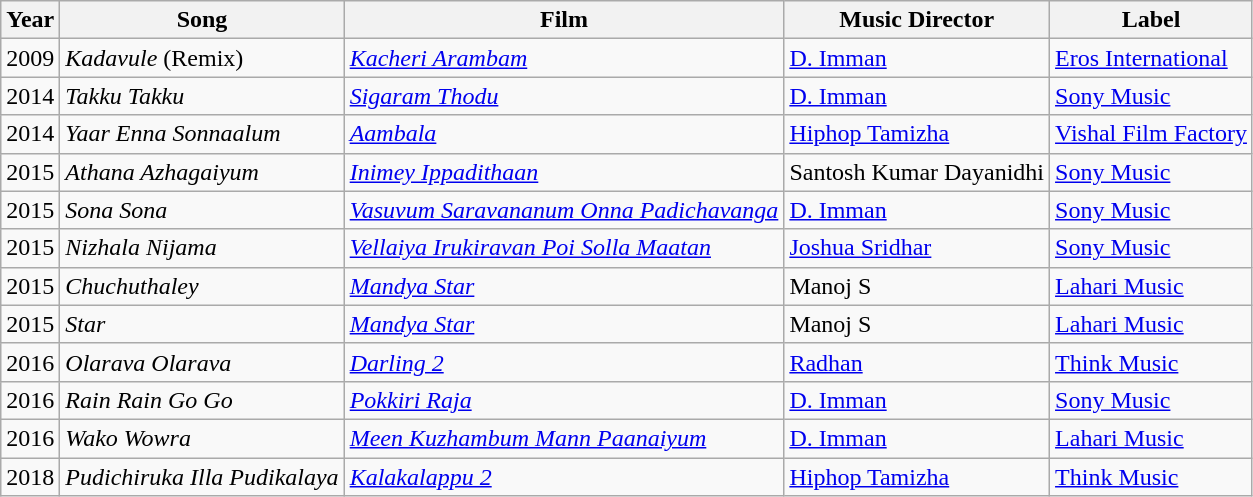<table class= "wikitable">
<tr>
<th>Year</th>
<th>Song</th>
<th>Film</th>
<th>Music Director</th>
<th>Label</th>
</tr>
<tr>
<td>2009</td>
<td><em>Kadavule</em> (Remix)</td>
<td><em><a href='#'>Kacheri Arambam</a></em></td>
<td><a href='#'>D. Imman</a></td>
<td><a href='#'>Eros International</a></td>
</tr>
<tr>
<td>2014</td>
<td><em>Takku Takku</em></td>
<td><em><a href='#'>Sigaram Thodu</a></em></td>
<td><a href='#'>D. Imman</a></td>
<td><a href='#'>Sony Music</a></td>
</tr>
<tr>
<td>2014</td>
<td><em>Yaar Enna Sonnaalum</em></td>
<td><em><a href='#'>Aambala</a></em></td>
<td><a href='#'>Hiphop Tamizha</a></td>
<td><a href='#'>Vishal Film Factory</a></td>
</tr>
<tr>
<td>2015</td>
<td><em>Athana Azhagaiyum</em></td>
<td><em><a href='#'>Inimey Ippadithaan</a></em></td>
<td>Santosh Kumar Dayanidhi</td>
<td><a href='#'>Sony Music</a></td>
</tr>
<tr>
<td>2015</td>
<td><em>Sona Sona</em></td>
<td><em><a href='#'>Vasuvum Saravananum Onna Padichavanga</a></em></td>
<td><a href='#'>D. Imman</a></td>
<td><a href='#'>Sony Music</a></td>
</tr>
<tr>
<td>2015</td>
<td><em>Nizhala Nijama</em></td>
<td><em><a href='#'>Vellaiya Irukiravan Poi Solla Maatan</a></em></td>
<td><a href='#'>Joshua Sridhar</a></td>
<td><a href='#'>Sony Music</a></td>
</tr>
<tr>
<td>2015</td>
<td><em>Chuchuthaley</em></td>
<td><em><a href='#'>Mandya Star</a></em></td>
<td>Manoj S</td>
<td><a href='#'>Lahari Music</a></td>
</tr>
<tr>
<td>2015</td>
<td><em>Star</em></td>
<td><em><a href='#'>Mandya Star</a></em></td>
<td>Manoj S</td>
<td><a href='#'>Lahari Music</a></td>
</tr>
<tr>
<td>2016</td>
<td><em>Olarava Olarava</em></td>
<td><em><a href='#'>Darling 2</a> </em></td>
<td><a href='#'>Radhan</a></td>
<td><a href='#'>Think Music</a></td>
</tr>
<tr>
<td>2016</td>
<td><em>Rain Rain Go Go</em></td>
<td><em><a href='#'>Pokkiri Raja</a></em></td>
<td><a href='#'>D. Imman</a></td>
<td><a href='#'>Sony Music</a></td>
</tr>
<tr>
<td>2016</td>
<td><em>Wako Wowra</em></td>
<td><em><a href='#'>Meen Kuzhambum Mann Paanaiyum</a></em></td>
<td><a href='#'>D. Imman</a></td>
<td><a href='#'>Lahari Music</a></td>
</tr>
<tr>
<td>2018</td>
<td><em>Pudichiruka Illa Pudikalaya</em></td>
<td><em><a href='#'>Kalakalappu 2</a></em></td>
<td><a href='#'>Hiphop Tamizha</a></td>
<td><a href='#'>Think Music</a></td>
</tr>
</table>
